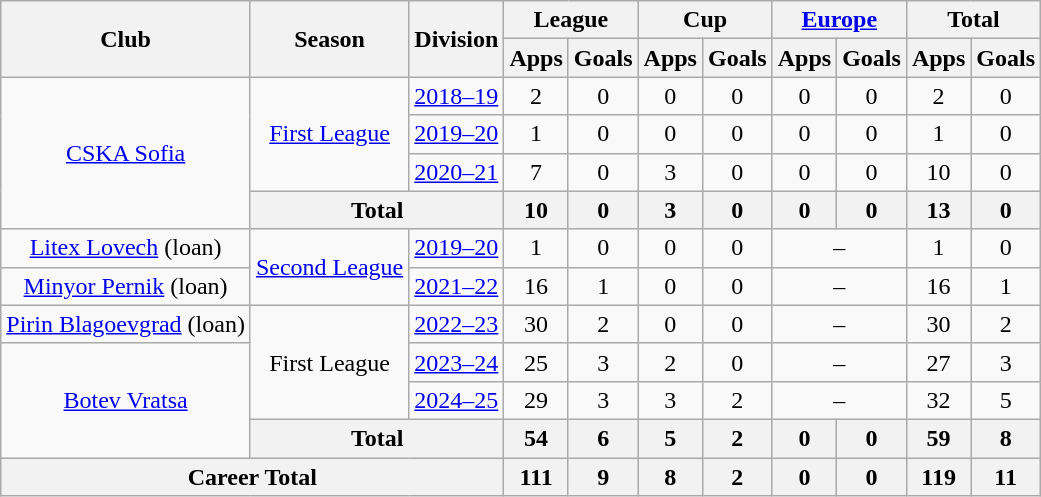<table class="wikitable" style="text-align: center;">
<tr>
<th rowspan="2">Club</th>
<th rowspan="2">Season</th>
<th rowspan="2">Division</th>
<th colspan="2">League</th>
<th colspan="2">Cup</th>
<th colspan="2"><a href='#'>Europe</a></th>
<th colspan="2">Total</th>
</tr>
<tr>
<th width="15">Apps</th>
<th width="15">Goals</th>
<th width="15">Apps</th>
<th width="15">Goals</th>
<th width="15">Apps</th>
<th width="15">Goals</th>
<th width="15">Apps</th>
<th width="15">Goals</th>
</tr>
<tr>
<td rowspan="4" align=center valign=center><a href='#'>CSKA Sofia</a></td>
<td rowspan=3><a href='#'>First League</a></td>
<td><a href='#'>2018–19</a></td>
<td>2</td>
<td>0</td>
<td>0</td>
<td>0</td>
<td>0</td>
<td>0</td>
<td>2</td>
<td>0</td>
</tr>
<tr>
<td><a href='#'>2019–20</a></td>
<td>1</td>
<td>0</td>
<td>0</td>
<td>0</td>
<td>0</td>
<td>0</td>
<td>1</td>
<td>0</td>
</tr>
<tr>
<td><a href='#'>2020–21</a></td>
<td>7</td>
<td>0</td>
<td>3</td>
<td>0</td>
<td>0</td>
<td>0</td>
<td>10</td>
<td>0</td>
</tr>
<tr>
<th colspan="2">Total</th>
<th>10</th>
<th>0</th>
<th>3</th>
<th>0</th>
<th>0</th>
<th>0</th>
<th>13</th>
<th>0</th>
</tr>
<tr>
<td align=center valign=center><a href='#'>Litex Lovech</a> (loan)</td>
<td rowspan=2><a href='#'>Second League</a></td>
<td><a href='#'>2019–20</a></td>
<td>1</td>
<td>0</td>
<td>0</td>
<td>0</td>
<td colspan="2">–</td>
<td>1</td>
<td>0</td>
</tr>
<tr>
<td align=center valign=center><a href='#'>Minyor Pernik</a> (loan)</td>
<td><a href='#'>2021–22</a></td>
<td>16</td>
<td>1</td>
<td>0</td>
<td>0</td>
<td colspan="2">–</td>
<td>16</td>
<td>1</td>
</tr>
<tr>
<td align=center valign=center><a href='#'>Pirin Blagoevgrad</a> (loan)</td>
<td rowspan=3>First League</td>
<td><a href='#'>2022–23</a></td>
<td>30</td>
<td>2</td>
<td>0</td>
<td>0</td>
<td colspan="2">–</td>
<td>30</td>
<td>2</td>
</tr>
<tr>
<td align=center valign=center rowspan=3><a href='#'>Botev Vratsa</a></td>
<td><a href='#'>2023–24</a></td>
<td>25</td>
<td>3</td>
<td>2</td>
<td>0</td>
<td colspan="2">–</td>
<td>27</td>
<td>3</td>
</tr>
<tr>
<td><a href='#'>2024–25</a></td>
<td>29</td>
<td>3</td>
<td>3</td>
<td>2</td>
<td colspan="2">–</td>
<td>32</td>
<td>5</td>
</tr>
<tr>
<th colspan="2">Total</th>
<th>54</th>
<th>6</th>
<th>5</th>
<th>2</th>
<th>0</th>
<th>0</th>
<th>59</th>
<th>8</th>
</tr>
<tr>
<th colspan=3>Career Total</th>
<th>111</th>
<th>9</th>
<th>8</th>
<th>2</th>
<th>0</th>
<th>0</th>
<th>119</th>
<th>11</th>
</tr>
</table>
